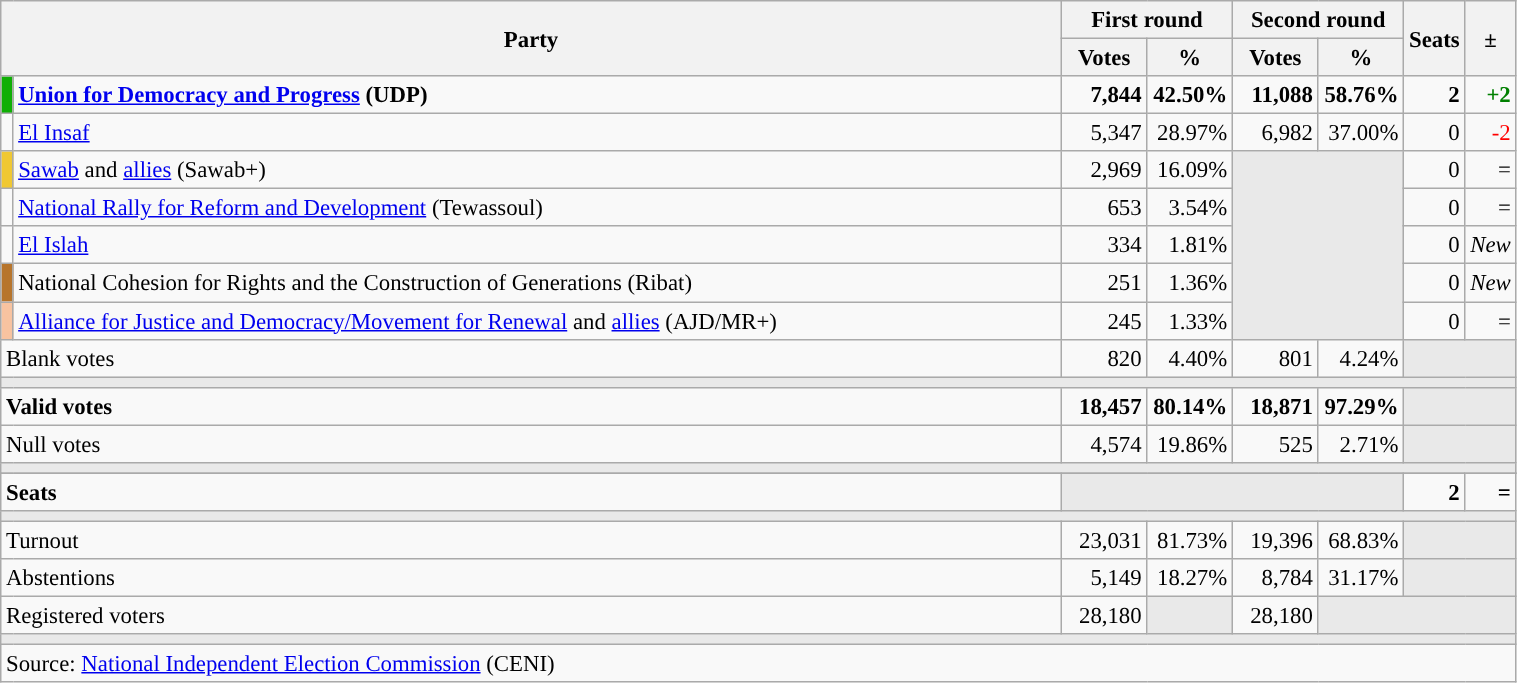<table class="wikitable" style="text-align:right;font-size:95%;">
<tr>
<th rowspan="2" colspan="2" width="700">Party</th>
<th colspan="2">First round</th>
<th colspan="2">Second round</th>
<th rowspan="2" width="25">Seats</th>
<th rowspan="2" width="20">±</th>
</tr>
<tr>
<th width="50">Votes</th>
<th width="50">%</th>
<th width="50">Votes</th>
<th width="50">%</th>
</tr>
<tr>
<td width="1" style="color:inherit;background:#0FAF05;"></td>
<td style="text-align:left;"><strong><a href='#'>Union for Democracy and Progress</a> (UDP)</strong></td>
<td><strong>7,844</strong></td>
<td><strong>42.50%</strong></td>
<td><strong>11,088</strong></td>
<td><strong>58.76%</strong></td>
<td><strong>2</strong></td>
<td style="color:green;"><strong>+2</strong></td>
</tr>
<tr>
<td width="1" style="color:inherit;background:"></td>
<td style="text-align:left;"><a href='#'>El Insaf</a></td>
<td>5,347</td>
<td>28.97%</td>
<td>6,982</td>
<td>37.00%</td>
<td>0</td>
<td style="color:red;">-2</td>
</tr>
<tr>
<td width="1" style="color:inherit;background:#F0C832;"></td>
<td style="text-align:left;"><a href='#'>Sawab</a> and <a href='#'>allies</a> (Sawab+)</td>
<td>2,969</td>
<td>16.09%</td>
<td colspan="2" rowspan="5" style="background:#E9E9E9;"></td>
<td>0</td>
<td>=</td>
</tr>
<tr>
<td width="1" style="color:inherit;background:"></td>
<td style="text-align:left;"><a href='#'>National Rally for Reform and Development</a> (Tewassoul)</td>
<td>653</td>
<td>3.54%</td>
<td>0</td>
<td>=</td>
</tr>
<tr>
<td width="1" style="color:inherit;background:"></td>
<td style="text-align:left;"><a href='#'>El Islah</a></td>
<td>334</td>
<td>1.81%</td>
<td>0</td>
<td><em>New</em></td>
</tr>
<tr>
<td width="1" style="color:inherit;background:#B7752C;"></td>
<td style="text-align:left;">National Cohesion for Rights and the Construction of Generations (Ribat)</td>
<td>251</td>
<td>1.36%</td>
<td>0</td>
<td><em>New</em></td>
</tr>
<tr>
<td width="1" style="color:inherit;background:#F8C3A0;"></td>
<td style="text-align:left;"><a href='#'>Alliance for Justice and Democracy/Movement for Renewal</a> and <a href='#'>allies</a> (AJD/MR+)</td>
<td>245</td>
<td>1.33%</td>
<td>0</td>
<td>=</td>
</tr>
<tr>
<td colspan="2" style="text-align:left;">Blank votes</td>
<td>820</td>
<td>4.40%</td>
<td>801</td>
<td>4.24%</td>
<td colspan="2" style="background:#E9E9E9;"></td>
</tr>
<tr>
<td colspan="8" style="background:#E9E9E9;"></td>
</tr>
<tr style="font-weight:bold;">
<td colspan="2" style="text-align:left;">Valid votes</td>
<td>18,457</td>
<td>80.14%</td>
<td>18,871</td>
<td>97.29%</td>
<td colspan="2" style="background:#E9E9E9;"></td>
</tr>
<tr>
<td colspan="2" style="text-align:left;">Null votes</td>
<td>4,574</td>
<td>19.86%</td>
<td>525</td>
<td>2.71%</td>
<td colspan="2" style="background:#E9E9E9;"></td>
</tr>
<tr>
<td colspan="8" style="background:#E9E9E9;"></td>
</tr>
<tr>
</tr>
<tr style="font-weight:bold;">
<td colspan="2" style="text-align:left;">Seats</td>
<td colspan="4" style="background:#E9E9E9;"></td>
<td>2</td>
<td>=</td>
</tr>
<tr>
<td colspan="8" style="background:#E9E9E9;"></td>
</tr>
<tr>
<td colspan="2" style="text-align:left;">Turnout</td>
<td>23,031</td>
<td>81.73%</td>
<td>19,396</td>
<td>68.83%</td>
<td colspan="2" style="background:#E9E9E9;"></td>
</tr>
<tr>
<td colspan="2" style="text-align:left;">Abstentions</td>
<td>5,149</td>
<td>18.27%</td>
<td>8,784</td>
<td>31.17%</td>
<td colspan="2" style="background:#E9E9E9;"></td>
</tr>
<tr>
<td colspan="2" style="text-align:left;">Registered voters</td>
<td>28,180</td>
<td style="color:inherit;background:#E9E9E9;"></td>
<td>28,180</td>
<td colspan="3" style="background:#E9E9E9;"></td>
</tr>
<tr>
<td colspan="8" style="background:#E9E9E9;"></td>
</tr>
<tr>
<td colspan="8" style="text-align:left;">Source: <a href='#'>National Independent Election Commission</a> (CENI)</td>
</tr>
</table>
